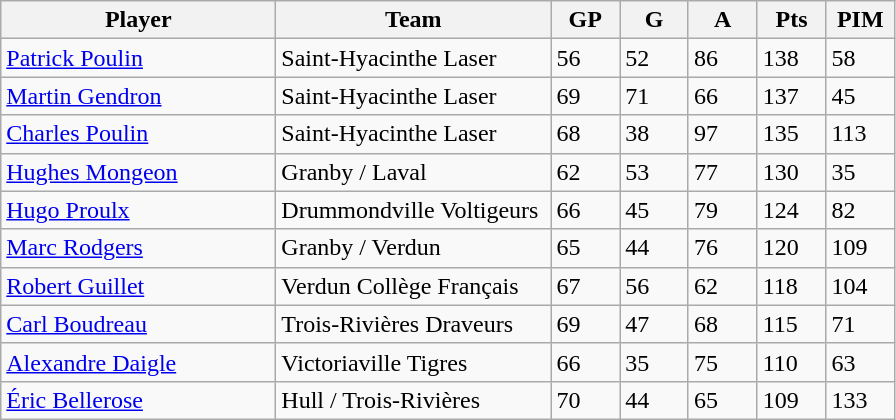<table class="wikitable">
<tr>
<th bgcolor="#DDDDFF" width="30%">Player</th>
<th bgcolor="#DDDDFF" width="30%">Team</th>
<th bgcolor="#DDDDFF" width="7.5%">GP</th>
<th bgcolor="#DDDDFF" width="7.5%">G</th>
<th bgcolor="#DDDDFF" width="7.5%">A</th>
<th bgcolor="#DDDDFF" width="7.5%">Pts</th>
<th bgcolor="#DDDDFF" width="7.5%">PIM</th>
</tr>
<tr>
<td><a href='#'>Patrick Poulin</a></td>
<td>Saint-Hyacinthe Laser</td>
<td>56</td>
<td>52</td>
<td>86</td>
<td>138</td>
<td>58</td>
</tr>
<tr>
<td><a href='#'>Martin Gendron</a></td>
<td>Saint-Hyacinthe Laser</td>
<td>69</td>
<td>71</td>
<td>66</td>
<td>137</td>
<td>45</td>
</tr>
<tr>
<td><a href='#'>Charles Poulin</a></td>
<td>Saint-Hyacinthe Laser</td>
<td>68</td>
<td>38</td>
<td>97</td>
<td>135</td>
<td>113</td>
</tr>
<tr>
<td><a href='#'>Hughes Mongeon</a></td>
<td>Granby / Laval</td>
<td>62</td>
<td>53</td>
<td>77</td>
<td>130</td>
<td>35</td>
</tr>
<tr>
<td><a href='#'>Hugo Proulx</a></td>
<td>Drummondville Voltigeurs</td>
<td>66</td>
<td>45</td>
<td>79</td>
<td>124</td>
<td>82</td>
</tr>
<tr>
<td><a href='#'>Marc Rodgers</a></td>
<td>Granby / Verdun</td>
<td>65</td>
<td>44</td>
<td>76</td>
<td>120</td>
<td>109</td>
</tr>
<tr>
<td><a href='#'>Robert Guillet</a></td>
<td>Verdun Collège Français</td>
<td>67</td>
<td>56</td>
<td>62</td>
<td>118</td>
<td>104</td>
</tr>
<tr>
<td><a href='#'>Carl Boudreau</a></td>
<td>Trois-Rivières Draveurs</td>
<td>69</td>
<td>47</td>
<td>68</td>
<td>115</td>
<td>71</td>
</tr>
<tr>
<td><a href='#'>Alexandre Daigle</a></td>
<td>Victoriaville Tigres</td>
<td>66</td>
<td>35</td>
<td>75</td>
<td>110</td>
<td>63</td>
</tr>
<tr>
<td><a href='#'>Éric Bellerose</a></td>
<td>Hull / Trois-Rivières</td>
<td>70</td>
<td>44</td>
<td>65</td>
<td>109</td>
<td>133</td>
</tr>
</table>
